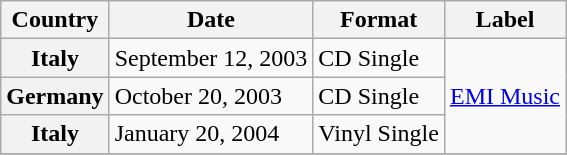<table class="wikitable plainrowheaders">
<tr>
<th scope="col">Country</th>
<th scope="col">Date</th>
<th scope="col">Format</th>
<th scope="col">Label</th>
</tr>
<tr>
<th scope="row">Italy</th>
<td>September 12, 2003</td>
<td>CD Single</td>
<td rowspan="3"><a href='#'>EMI Music</a></td>
</tr>
<tr>
<th scope="row">Germany</th>
<td>October 20, 2003</td>
<td>CD Single</td>
</tr>
<tr>
<th scope="row">Italy</th>
<td>January 20, 2004</td>
<td>Vinyl Single</td>
</tr>
<tr>
</tr>
</table>
